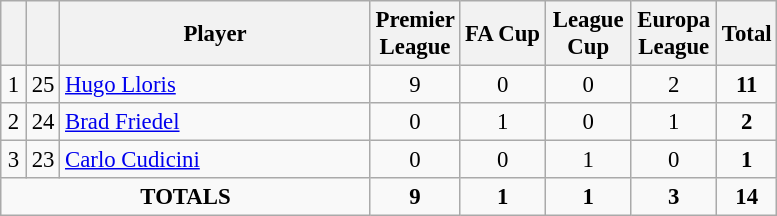<table class="wikitable sortable" style="font-size: 95%; text-align: center;">
<tr>
<th width=10></th>
<th width=10></th>
<th width=200>Player</th>
<th width=50>Premier League</th>
<th width=50>FA Cup</th>
<th width=50>League Cup</th>
<th width=50>Europa League</th>
<th>Total</th>
</tr>
<tr>
<td>1</td>
<td>25</td>
<td align="left"> <a href='#'>Hugo Lloris</a></td>
<td>9</td>
<td>0</td>
<td>0</td>
<td>2</td>
<td><strong>11</strong></td>
</tr>
<tr>
<td>2</td>
<td>24</td>
<td align="left"> <a href='#'>Brad Friedel</a></td>
<td>0</td>
<td>1</td>
<td>0</td>
<td>1</td>
<td><strong>2</strong></td>
</tr>
<tr>
<td>3</td>
<td>23</td>
<td align="left"> <a href='#'>Carlo Cudicini</a></td>
<td>0</td>
<td>0</td>
<td>1</td>
<td>0</td>
<td><strong>1</strong></td>
</tr>
<tr>
<td colspan="3"><strong>TOTALS</strong></td>
<td><strong>9</strong></td>
<td><strong>1</strong></td>
<td><strong>1</strong></td>
<td><strong>3</strong></td>
<td><strong>14</strong></td>
</tr>
</table>
